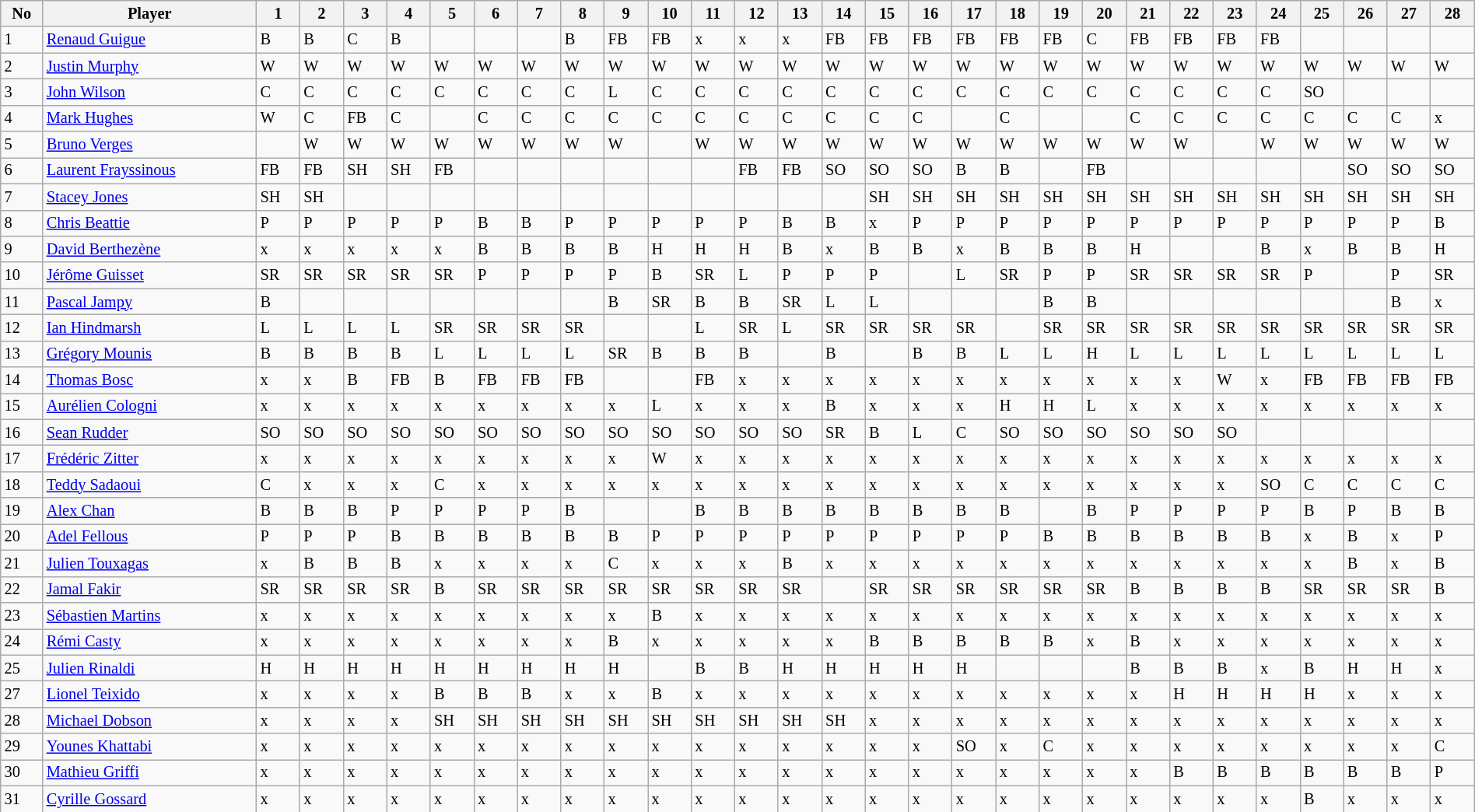<table class="wikitable"  style="font-size:85%; width:100%;">
<tr>
<th>No</th>
<th>Player</th>
<th>1</th>
<th>2</th>
<th>3</th>
<th>4</th>
<th>5</th>
<th>6</th>
<th>7</th>
<th>8</th>
<th>9</th>
<th>10</th>
<th>11</th>
<th>12</th>
<th>13</th>
<th>14</th>
<th>15</th>
<th>16</th>
<th>17</th>
<th>18</th>
<th>19</th>
<th>20</th>
<th>21</th>
<th>22</th>
<th>23</th>
<th>24</th>
<th>25</th>
<th>26</th>
<th>27</th>
<th>28</th>
</tr>
<tr>
<td>1</td>
<td><a href='#'>Renaud Guigue</a></td>
<td>B</td>
<td>B</td>
<td>C</td>
<td>B</td>
<td></td>
<td></td>
<td></td>
<td>B</td>
<td>FB</td>
<td>FB</td>
<td>x</td>
<td>x</td>
<td>x</td>
<td>FB</td>
<td>FB</td>
<td>FB</td>
<td>FB</td>
<td>FB</td>
<td>FB</td>
<td>C</td>
<td>FB</td>
<td>FB</td>
<td>FB</td>
<td>FB</td>
<td></td>
<td></td>
<td></td>
<td></td>
</tr>
<tr>
<td>2</td>
<td><a href='#'>Justin Murphy</a></td>
<td>W</td>
<td>W</td>
<td>W</td>
<td>W</td>
<td>W</td>
<td>W</td>
<td>W</td>
<td>W</td>
<td>W</td>
<td>W</td>
<td>W</td>
<td>W</td>
<td>W</td>
<td>W</td>
<td>W</td>
<td>W</td>
<td>W</td>
<td>W</td>
<td>W</td>
<td>W</td>
<td>W</td>
<td>W</td>
<td>W</td>
<td>W</td>
<td>W</td>
<td>W</td>
<td>W</td>
<td>W</td>
</tr>
<tr>
<td>3</td>
<td><a href='#'>John Wilson</a></td>
<td>C</td>
<td>C</td>
<td>C</td>
<td>C</td>
<td>C</td>
<td>C</td>
<td>C</td>
<td>C</td>
<td>L</td>
<td>C</td>
<td>C</td>
<td>C</td>
<td>C</td>
<td>C</td>
<td>C</td>
<td>C</td>
<td>C</td>
<td>C</td>
<td>C</td>
<td>C</td>
<td>C</td>
<td>C</td>
<td>C</td>
<td>C</td>
<td>SO</td>
<td></td>
<td></td>
<td></td>
</tr>
<tr>
<td>4</td>
<td><a href='#'>Mark Hughes</a></td>
<td>W</td>
<td>C</td>
<td>FB</td>
<td>C</td>
<td></td>
<td>C</td>
<td>C</td>
<td>C</td>
<td>C</td>
<td>C</td>
<td>C</td>
<td>C</td>
<td>C</td>
<td>C</td>
<td>C</td>
<td>C</td>
<td></td>
<td>C</td>
<td></td>
<td></td>
<td>C</td>
<td>C</td>
<td>C</td>
<td>C</td>
<td>C</td>
<td>C</td>
<td>C</td>
<td>x</td>
</tr>
<tr>
<td>5</td>
<td><a href='#'>Bruno Verges</a></td>
<td></td>
<td>W</td>
<td>W</td>
<td>W</td>
<td>W</td>
<td>W</td>
<td>W</td>
<td>W</td>
<td>W</td>
<td></td>
<td>W</td>
<td>W</td>
<td>W</td>
<td>W</td>
<td>W</td>
<td>W</td>
<td>W</td>
<td>W</td>
<td>W</td>
<td>W</td>
<td>W</td>
<td>W</td>
<td></td>
<td>W</td>
<td>W</td>
<td>W</td>
<td>W</td>
<td>W</td>
</tr>
<tr>
<td>6</td>
<td><a href='#'>Laurent Frayssinous</a></td>
<td>FB</td>
<td>FB</td>
<td>SH</td>
<td>SH</td>
<td>FB</td>
<td></td>
<td></td>
<td></td>
<td></td>
<td></td>
<td></td>
<td>FB</td>
<td>FB</td>
<td>SO</td>
<td>SO</td>
<td>SO</td>
<td>B</td>
<td>B</td>
<td></td>
<td>FB</td>
<td></td>
<td></td>
<td></td>
<td></td>
<td></td>
<td>SO</td>
<td>SO</td>
<td>SO</td>
</tr>
<tr>
<td>7</td>
<td><a href='#'>Stacey Jones</a></td>
<td>SH</td>
<td>SH</td>
<td></td>
<td></td>
<td></td>
<td></td>
<td></td>
<td></td>
<td></td>
<td></td>
<td></td>
<td></td>
<td></td>
<td></td>
<td>SH</td>
<td>SH</td>
<td>SH</td>
<td>SH</td>
<td>SH</td>
<td>SH</td>
<td>SH</td>
<td>SH</td>
<td>SH</td>
<td>SH</td>
<td>SH</td>
<td>SH</td>
<td>SH</td>
<td>SH</td>
</tr>
<tr>
<td>8</td>
<td><a href='#'>Chris Beattie</a></td>
<td>P</td>
<td>P</td>
<td>P</td>
<td>P</td>
<td>P</td>
<td>B</td>
<td>B</td>
<td>P</td>
<td>P</td>
<td>P</td>
<td>P</td>
<td>P</td>
<td>B</td>
<td>B</td>
<td>x</td>
<td>P</td>
<td>P</td>
<td>P</td>
<td>P</td>
<td>P</td>
<td>P</td>
<td>P</td>
<td>P</td>
<td>P</td>
<td>P</td>
<td>P</td>
<td>P</td>
<td>B</td>
</tr>
<tr>
<td>9</td>
<td><a href='#'>David Berthezène</a></td>
<td>x</td>
<td>x</td>
<td>x</td>
<td>x</td>
<td>x</td>
<td>B</td>
<td>B</td>
<td>B</td>
<td>B</td>
<td>H</td>
<td>H</td>
<td>H</td>
<td>B</td>
<td>x</td>
<td>B</td>
<td>B</td>
<td>x</td>
<td>B</td>
<td>B</td>
<td>B</td>
<td>H</td>
<td></td>
<td></td>
<td>B</td>
<td>x</td>
<td>B</td>
<td>B</td>
<td>H</td>
</tr>
<tr>
<td>10</td>
<td><a href='#'>Jérôme Guisset</a></td>
<td>SR</td>
<td>SR</td>
<td>SR</td>
<td>SR</td>
<td>SR</td>
<td>P</td>
<td>P</td>
<td>P</td>
<td>P</td>
<td>B</td>
<td>SR</td>
<td>L</td>
<td>P</td>
<td>P</td>
<td>P</td>
<td></td>
<td>L</td>
<td>SR</td>
<td>P</td>
<td>P</td>
<td>SR</td>
<td>SR</td>
<td>SR</td>
<td>SR</td>
<td>P</td>
<td></td>
<td>P</td>
<td>SR</td>
</tr>
<tr>
<td>11</td>
<td><a href='#'>Pascal Jampy</a></td>
<td>B</td>
<td></td>
<td></td>
<td></td>
<td></td>
<td></td>
<td></td>
<td></td>
<td>B</td>
<td>SR</td>
<td>B</td>
<td>B</td>
<td>SR</td>
<td>L</td>
<td>L</td>
<td></td>
<td></td>
<td></td>
<td>B</td>
<td>B</td>
<td></td>
<td></td>
<td></td>
<td></td>
<td></td>
<td></td>
<td>B</td>
<td>x</td>
</tr>
<tr>
<td>12</td>
<td><a href='#'>Ian Hindmarsh</a></td>
<td>L</td>
<td>L</td>
<td>L</td>
<td>L</td>
<td>SR</td>
<td>SR</td>
<td>SR</td>
<td>SR</td>
<td></td>
<td></td>
<td>L</td>
<td>SR</td>
<td>L</td>
<td>SR</td>
<td>SR</td>
<td>SR</td>
<td>SR</td>
<td></td>
<td>SR</td>
<td>SR</td>
<td>SR</td>
<td>SR</td>
<td>SR</td>
<td>SR</td>
<td>SR</td>
<td>SR</td>
<td>SR</td>
<td>SR</td>
</tr>
<tr>
<td>13</td>
<td><a href='#'>Grégory Mounis</a></td>
<td>B</td>
<td>B</td>
<td>B</td>
<td>B</td>
<td>L</td>
<td>L</td>
<td>L</td>
<td>L</td>
<td>SR</td>
<td>B</td>
<td>B</td>
<td>B</td>
<td></td>
<td>B</td>
<td></td>
<td>B</td>
<td>B</td>
<td>L</td>
<td>L</td>
<td>H</td>
<td>L</td>
<td>L</td>
<td>L</td>
<td>L</td>
<td>L</td>
<td>L</td>
<td>L</td>
<td>L</td>
</tr>
<tr>
<td>14</td>
<td><a href='#'>Thomas Bosc</a></td>
<td>x</td>
<td>x</td>
<td>B</td>
<td>FB</td>
<td>B</td>
<td>FB</td>
<td>FB</td>
<td>FB</td>
<td></td>
<td></td>
<td>FB</td>
<td>x</td>
<td>x</td>
<td>x</td>
<td>x</td>
<td>x</td>
<td>x</td>
<td>x</td>
<td>x</td>
<td>x</td>
<td>x</td>
<td>x</td>
<td>W</td>
<td>x</td>
<td>FB</td>
<td>FB</td>
<td>FB</td>
<td>FB</td>
</tr>
<tr>
<td>15</td>
<td><a href='#'>Aurélien Cologni</a></td>
<td>x</td>
<td>x</td>
<td>x</td>
<td>x</td>
<td>x</td>
<td>x</td>
<td>x</td>
<td>x</td>
<td>x</td>
<td>L</td>
<td>x</td>
<td>x</td>
<td>x</td>
<td>B</td>
<td>x</td>
<td>x</td>
<td>x</td>
<td>H</td>
<td>H</td>
<td>L</td>
<td>x</td>
<td>x</td>
<td>x</td>
<td>x</td>
<td>x</td>
<td>x</td>
<td>x</td>
<td>x</td>
</tr>
<tr>
<td>16</td>
<td><a href='#'>Sean Rudder</a></td>
<td>SO</td>
<td>SO</td>
<td>SO</td>
<td>SO</td>
<td>SO</td>
<td>SO</td>
<td>SO</td>
<td>SO</td>
<td>SO</td>
<td>SO</td>
<td>SO</td>
<td>SO</td>
<td>SO</td>
<td>SR</td>
<td>B</td>
<td>L</td>
<td>C</td>
<td>SO</td>
<td>SO</td>
<td>SO</td>
<td>SO</td>
<td>SO</td>
<td>SO</td>
<td></td>
<td></td>
<td></td>
<td></td>
<td></td>
</tr>
<tr>
<td>17</td>
<td><a href='#'>Frédéric Zitter</a></td>
<td>x</td>
<td>x</td>
<td>x</td>
<td>x</td>
<td>x</td>
<td>x</td>
<td>x</td>
<td>x</td>
<td>x</td>
<td>W</td>
<td>x</td>
<td>x</td>
<td>x</td>
<td>x</td>
<td>x</td>
<td>x</td>
<td>x</td>
<td>x</td>
<td>x</td>
<td>x</td>
<td>x</td>
<td>x</td>
<td>x</td>
<td>x</td>
<td>x</td>
<td>x</td>
<td>x</td>
<td>x</td>
</tr>
<tr>
<td>18</td>
<td><a href='#'>Teddy Sadaoui</a></td>
<td>C</td>
<td>x</td>
<td>x</td>
<td>x</td>
<td>C</td>
<td>x</td>
<td>x</td>
<td>x</td>
<td>x</td>
<td>x</td>
<td>x</td>
<td>x</td>
<td>x</td>
<td>x</td>
<td>x</td>
<td>x</td>
<td>x</td>
<td>x</td>
<td>x</td>
<td>x</td>
<td>x</td>
<td>x</td>
<td>x</td>
<td>SO</td>
<td>C</td>
<td>C</td>
<td>C</td>
<td>C</td>
</tr>
<tr>
<td>19</td>
<td><a href='#'>Alex Chan</a></td>
<td>B</td>
<td>B</td>
<td>B</td>
<td>P</td>
<td>P</td>
<td>P</td>
<td>P</td>
<td>B</td>
<td></td>
<td></td>
<td>B</td>
<td>B</td>
<td>B</td>
<td>B</td>
<td>B</td>
<td>B</td>
<td>B</td>
<td>B</td>
<td></td>
<td>B</td>
<td>P</td>
<td>P</td>
<td>P</td>
<td>P</td>
<td>B</td>
<td>P</td>
<td>B</td>
<td>B</td>
</tr>
<tr>
<td>20</td>
<td><a href='#'>Adel Fellous</a></td>
<td>P</td>
<td>P</td>
<td>P</td>
<td>B</td>
<td>B</td>
<td>B</td>
<td>B</td>
<td>B</td>
<td>B</td>
<td>P</td>
<td>P</td>
<td>P</td>
<td>P</td>
<td>P</td>
<td>P</td>
<td>P</td>
<td>P</td>
<td>P</td>
<td>B</td>
<td>B</td>
<td>B</td>
<td>B</td>
<td>B</td>
<td>B</td>
<td>x</td>
<td>B</td>
<td>x</td>
<td>P</td>
</tr>
<tr>
<td>21</td>
<td><a href='#'>Julien Touxagas</a></td>
<td>x</td>
<td>B</td>
<td>B</td>
<td>B</td>
<td>x</td>
<td>x</td>
<td>x</td>
<td>x</td>
<td>C</td>
<td>x</td>
<td>x</td>
<td>x</td>
<td>B</td>
<td>x</td>
<td>x</td>
<td>x</td>
<td>x</td>
<td>x</td>
<td>x</td>
<td>x</td>
<td>x</td>
<td>x</td>
<td>x</td>
<td>x</td>
<td>x</td>
<td>B</td>
<td>x</td>
<td>B</td>
</tr>
<tr>
<td>22</td>
<td><a href='#'>Jamal Fakir</a></td>
<td>SR</td>
<td>SR</td>
<td>SR</td>
<td>SR</td>
<td>B</td>
<td>SR</td>
<td>SR</td>
<td>SR</td>
<td>SR</td>
<td>SR</td>
<td>SR</td>
<td>SR</td>
<td>SR</td>
<td></td>
<td>SR</td>
<td>SR</td>
<td>SR</td>
<td>SR</td>
<td>SR</td>
<td>SR</td>
<td>B</td>
<td>B</td>
<td>B</td>
<td>B</td>
<td>SR</td>
<td>SR</td>
<td>SR</td>
<td>B</td>
</tr>
<tr>
<td>23</td>
<td><a href='#'>Sébastien Martins</a></td>
<td>x</td>
<td>x</td>
<td>x</td>
<td>x</td>
<td>x</td>
<td>x</td>
<td>x</td>
<td>x</td>
<td>x</td>
<td>B</td>
<td>x</td>
<td>x</td>
<td>x</td>
<td>x</td>
<td>x</td>
<td>x</td>
<td>x</td>
<td>x</td>
<td>x</td>
<td>x</td>
<td>x</td>
<td>x</td>
<td>x</td>
<td>x</td>
<td>x</td>
<td>x</td>
<td>x</td>
<td>x</td>
</tr>
<tr>
<td>24</td>
<td><a href='#'>Rémi Casty</a></td>
<td>x</td>
<td>x</td>
<td>x</td>
<td>x</td>
<td>x</td>
<td>x</td>
<td>x</td>
<td>x</td>
<td>B</td>
<td>x</td>
<td>x</td>
<td>x</td>
<td>x</td>
<td>x</td>
<td>B</td>
<td>B</td>
<td>B</td>
<td>B</td>
<td>B</td>
<td>x</td>
<td>B</td>
<td>x</td>
<td>x</td>
<td>x</td>
<td>x</td>
<td>x</td>
<td>x</td>
<td>x</td>
</tr>
<tr>
<td>25</td>
<td><a href='#'>Julien Rinaldi</a></td>
<td>H</td>
<td>H</td>
<td>H</td>
<td>H</td>
<td>H</td>
<td>H</td>
<td>H</td>
<td>H</td>
<td>H</td>
<td></td>
<td>B</td>
<td>B</td>
<td>H</td>
<td>H</td>
<td>H</td>
<td>H</td>
<td>H</td>
<td></td>
<td></td>
<td></td>
<td>B</td>
<td>B</td>
<td>B</td>
<td>x</td>
<td>B</td>
<td>H</td>
<td>H</td>
<td>x</td>
</tr>
<tr>
<td>27</td>
<td><a href='#'>Lionel Teixido</a></td>
<td>x</td>
<td>x</td>
<td>x</td>
<td>x</td>
<td>B</td>
<td>B</td>
<td>B</td>
<td>x</td>
<td>x</td>
<td>B</td>
<td>x</td>
<td>x</td>
<td>x</td>
<td>x</td>
<td>x</td>
<td>x</td>
<td>x</td>
<td>x</td>
<td>x</td>
<td>x</td>
<td>x</td>
<td>H</td>
<td>H</td>
<td>H</td>
<td>H</td>
<td>x</td>
<td>x</td>
<td>x</td>
</tr>
<tr>
<td>28</td>
<td><a href='#'>Michael Dobson</a></td>
<td>x</td>
<td>x</td>
<td>x</td>
<td>x</td>
<td>SH</td>
<td>SH</td>
<td>SH</td>
<td>SH</td>
<td>SH</td>
<td>SH</td>
<td>SH</td>
<td>SH</td>
<td>SH</td>
<td>SH</td>
<td>x</td>
<td>x</td>
<td>x</td>
<td>x</td>
<td>x</td>
<td>x</td>
<td>x</td>
<td>x</td>
<td>x</td>
<td>x</td>
<td>x</td>
<td>x</td>
<td>x</td>
<td>x</td>
</tr>
<tr>
<td>29</td>
<td><a href='#'>Younes Khattabi</a></td>
<td>x</td>
<td>x</td>
<td>x</td>
<td>x</td>
<td>x</td>
<td>x</td>
<td>x</td>
<td>x</td>
<td>x</td>
<td>x</td>
<td>x</td>
<td>x</td>
<td>x</td>
<td>x</td>
<td>x</td>
<td>x</td>
<td>SO</td>
<td>x</td>
<td>C</td>
<td>x</td>
<td>x</td>
<td>x</td>
<td>x</td>
<td>x</td>
<td>x</td>
<td>x</td>
<td>x</td>
<td>C</td>
</tr>
<tr>
<td>30</td>
<td><a href='#'>Mathieu Griffi</a></td>
<td>x</td>
<td>x</td>
<td>x</td>
<td>x</td>
<td>x</td>
<td>x</td>
<td>x</td>
<td>x</td>
<td>x</td>
<td>x</td>
<td>x</td>
<td>x</td>
<td>x</td>
<td>x</td>
<td>x</td>
<td>x</td>
<td>x</td>
<td>x</td>
<td>x</td>
<td>x</td>
<td>x</td>
<td>B</td>
<td>B</td>
<td>B</td>
<td>B</td>
<td>B</td>
<td>B</td>
<td>P</td>
</tr>
<tr>
<td>31</td>
<td><a href='#'>Cyrille Gossard</a></td>
<td>x</td>
<td>x</td>
<td>x</td>
<td>x</td>
<td>x</td>
<td>x</td>
<td>x</td>
<td>x</td>
<td>x</td>
<td>x</td>
<td>x</td>
<td>x</td>
<td>x</td>
<td>x</td>
<td>x</td>
<td>x</td>
<td>x</td>
<td>x</td>
<td>x</td>
<td>x</td>
<td>x</td>
<td>x</td>
<td>x</td>
<td>x</td>
<td>B</td>
<td>x</td>
<td>x</td>
<td>x</td>
</tr>
<tr>
</tr>
</table>
